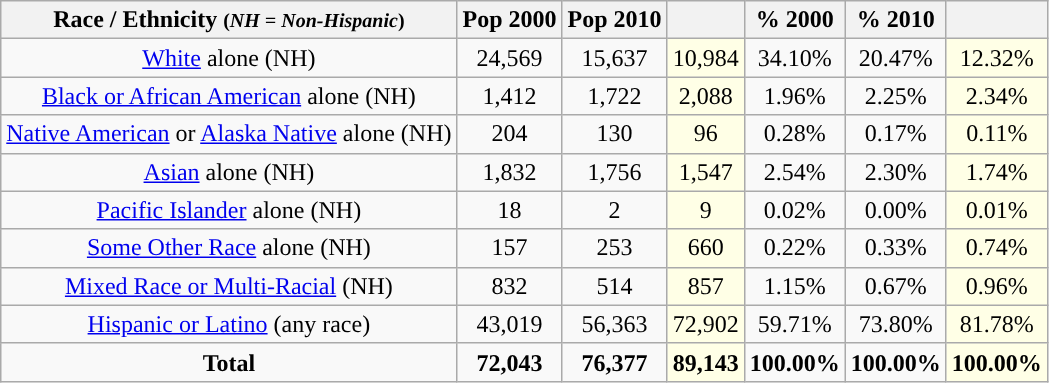<table class="wikitable" style="text-align:center;">
<tr>
<th>Race / Ethnicity <small>(<em>NH = Non-Hispanic</em>)</small></th>
<th>Pop 2000</th>
<th>Pop 2010</th>
<th></th>
<th>% 2000</th>
<th>% 2010</th>
<th></th>
</tr>
<tr>
<td><a href='#'>White</a> alone (NH)</td>
<td>24,569</td>
<td>15,637</td>
<td style='background: #ffffe6;'>10,984</td>
<td>34.10%</td>
<td>20.47%</td>
<td style='background: #ffffe6;'>12.32%</td>
</tr>
<tr>
<td><a href='#'>Black or African American</a> alone (NH)</td>
<td>1,412</td>
<td>1,722</td>
<td style='background: #ffffe6;'>2,088</td>
<td>1.96%</td>
<td>2.25%</td>
<td style='background: #ffffe6;'>2.34%</td>
</tr>
<tr>
<td><a href='#'>Native American</a> or <a href='#'>Alaska Native</a> alone (NH)</td>
<td>204</td>
<td>130</td>
<td style='background: #ffffe6;'>96</td>
<td>0.28%</td>
<td>0.17%</td>
<td style='background: #ffffe6;'>0.11%</td>
</tr>
<tr>
<td><a href='#'>Asian</a> alone (NH)</td>
<td>1,832</td>
<td>1,756</td>
<td style='background: #ffffe6;'>1,547</td>
<td>2.54%</td>
<td>2.30%</td>
<td style='background: #ffffe6;'>1.74%</td>
</tr>
<tr>
<td><a href='#'>Pacific Islander</a> alone (NH)</td>
<td>18</td>
<td>2</td>
<td style='background: #ffffe6;'>9</td>
<td>0.02%</td>
<td>0.00%</td>
<td style='background: #ffffe6;'>0.01%</td>
</tr>
<tr>
<td><a href='#'>Some Other Race</a> alone (NH)</td>
<td>157</td>
<td>253</td>
<td style='background: #ffffe6;'>660</td>
<td>0.22%</td>
<td>0.33%</td>
<td style='background: #ffffe6;'>0.74%</td>
</tr>
<tr>
<td><a href='#'>Mixed Race or Multi-Racial</a> (NH)</td>
<td>832</td>
<td>514</td>
<td style='background: #ffffe6;'>857</td>
<td>1.15%</td>
<td>0.67%</td>
<td style='background: #ffffe6;'>0.96%</td>
</tr>
<tr>
<td><a href='#'>Hispanic or Latino</a> (any race)</td>
<td>43,019</td>
<td>56,363</td>
<td style='background: #ffffe6;'>72,902</td>
<td>59.71%</td>
<td>73.80%</td>
<td style='background: #ffffe6;'>81.78%</td>
</tr>
<tr>
<td><strong>Total</strong></td>
<td><strong>72,043</strong></td>
<td><strong>76,377</strong></td>
<td style='background: #ffffe6;'><strong>89,143</strong></td>
<td><strong>100.00%</strong></td>
<td><strong>100.00%</strong></td>
<td style='background: #ffffe6;'><strong>100.00%</strong></td>
</tr>
</table>
